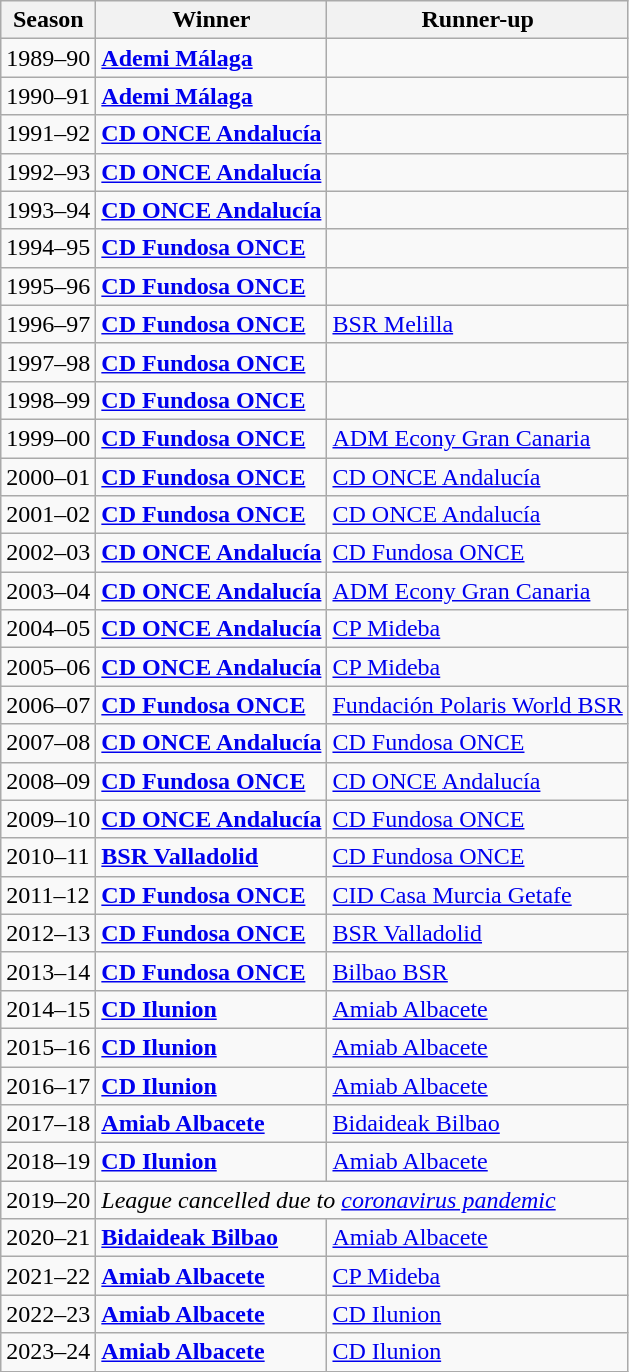<table class="wikitable">
<tr>
<th>Season</th>
<th>Winner</th>
<th>Runner-up</th>
</tr>
<tr>
<td>1989–90</td>
<td><strong><a href='#'>Ademi Málaga</a></strong></td>
<td></td>
</tr>
<tr>
<td>1990–91</td>
<td><strong><a href='#'>Ademi Málaga</a></strong></td>
<td></td>
</tr>
<tr>
<td>1991–92</td>
<td><strong><a href='#'>CD ONCE Andalucía</a></strong></td>
<td></td>
</tr>
<tr>
<td>1992–93</td>
<td><strong><a href='#'>CD ONCE Andalucía</a></strong></td>
<td></td>
</tr>
<tr>
<td>1993–94</td>
<td><strong><a href='#'>CD ONCE Andalucía</a></strong></td>
<td></td>
</tr>
<tr>
<td>1994–95</td>
<td><strong><a href='#'>CD Fundosa ONCE</a></strong></td>
<td></td>
</tr>
<tr>
<td>1995–96</td>
<td><strong><a href='#'>CD Fundosa ONCE</a></strong></td>
<td></td>
</tr>
<tr>
<td>1996–97</td>
<td><strong><a href='#'>CD Fundosa ONCE</a></strong></td>
<td><a href='#'>BSR Melilla</a></td>
</tr>
<tr>
<td>1997–98</td>
<td><strong><a href='#'>CD Fundosa ONCE</a></strong></td>
<td></td>
</tr>
<tr>
<td>1998–99</td>
<td><strong><a href='#'>CD Fundosa ONCE</a></strong></td>
<td></td>
</tr>
<tr>
<td>1999–00</td>
<td><strong><a href='#'>CD Fundosa ONCE</a></strong></td>
<td><a href='#'>ADM Econy Gran Canaria</a></td>
</tr>
<tr>
<td>2000–01</td>
<td><strong><a href='#'>CD Fundosa ONCE</a></strong></td>
<td><a href='#'>CD ONCE Andalucía</a></td>
</tr>
<tr>
<td>2001–02</td>
<td><strong><a href='#'>CD Fundosa ONCE</a></strong></td>
<td><a href='#'>CD ONCE Andalucía</a></td>
</tr>
<tr>
<td>2002–03</td>
<td><strong><a href='#'>CD ONCE Andalucía</a></strong></td>
<td><a href='#'>CD Fundosa ONCE</a></td>
</tr>
<tr>
<td>2003–04</td>
<td><strong><a href='#'>CD ONCE Andalucía</a></strong></td>
<td><a href='#'>ADM Econy Gran Canaria</a></td>
</tr>
<tr>
<td>2004–05</td>
<td><strong><a href='#'>CD ONCE Andalucía</a></strong></td>
<td><a href='#'>CP Mideba</a></td>
</tr>
<tr>
<td>2005–06</td>
<td><strong><a href='#'>CD ONCE Andalucía</a></strong></td>
<td><a href='#'>CP Mideba</a></td>
</tr>
<tr>
<td>2006–07</td>
<td><strong><a href='#'>CD Fundosa ONCE</a></strong></td>
<td><a href='#'>Fundación Polaris World BSR</a></td>
</tr>
<tr>
<td>2007–08</td>
<td><strong><a href='#'>CD ONCE Andalucía</a></strong></td>
<td><a href='#'>CD Fundosa ONCE</a></td>
</tr>
<tr>
<td>2008–09</td>
<td><strong><a href='#'>CD Fundosa ONCE</a></strong></td>
<td><a href='#'>CD ONCE Andalucía</a></td>
</tr>
<tr>
<td>2009–10</td>
<td><strong><a href='#'>CD ONCE Andalucía</a></strong></td>
<td><a href='#'>CD Fundosa ONCE</a></td>
</tr>
<tr>
<td>2010–11</td>
<td><strong><a href='#'>BSR Valladolid</a></strong></td>
<td><a href='#'>CD Fundosa ONCE</a></td>
</tr>
<tr>
<td>2011–12</td>
<td><strong><a href='#'>CD Fundosa ONCE</a></strong></td>
<td><a href='#'>CID Casa Murcia Getafe</a></td>
</tr>
<tr>
<td>2012–13</td>
<td><strong><a href='#'>CD Fundosa ONCE</a></strong></td>
<td><a href='#'>BSR Valladolid</a></td>
</tr>
<tr>
<td>2013–14</td>
<td><strong><a href='#'>CD Fundosa ONCE</a></strong></td>
<td><a href='#'>Bilbao BSR</a></td>
</tr>
<tr>
<td>2014–15</td>
<td><strong><a href='#'>CD Ilunion</a></strong></td>
<td><a href='#'>Amiab Albacete</a></td>
</tr>
<tr>
<td>2015–16</td>
<td><strong><a href='#'>CD Ilunion</a></strong></td>
<td><a href='#'>Amiab Albacete</a></td>
</tr>
<tr>
<td>2016–17</td>
<td><strong><a href='#'>CD Ilunion</a></strong></td>
<td><a href='#'>Amiab Albacete</a></td>
</tr>
<tr>
<td>2017–18</td>
<td><strong><a href='#'>Amiab Albacete</a></strong></td>
<td><a href='#'>Bidaideak Bilbao</a></td>
</tr>
<tr>
<td>2018–19</td>
<td><strong><a href='#'>CD Ilunion</a></strong></td>
<td><a href='#'>Amiab Albacete</a></td>
</tr>
<tr>
<td>2019–20</td>
<td colspan=2><em>League cancelled due to <a href='#'>coronavirus pandemic</a></em></td>
</tr>
<tr>
<td>2020–21</td>
<td><strong><a href='#'>Bidaideak Bilbao</a></strong></td>
<td><a href='#'>Amiab Albacete</a></td>
</tr>
<tr>
<td>2021–22</td>
<td><strong><a href='#'>Amiab Albacete</a></strong></td>
<td><a href='#'>CP Mideba</a></td>
</tr>
<tr>
<td>2022–23</td>
<td><strong><a href='#'>Amiab Albacete</a></strong></td>
<td><a href='#'>CD Ilunion</a></td>
</tr>
<tr>
<td>2023–24</td>
<td><strong><a href='#'>Amiab Albacete</a></strong></td>
<td><a href='#'>CD Ilunion</a></td>
</tr>
</table>
